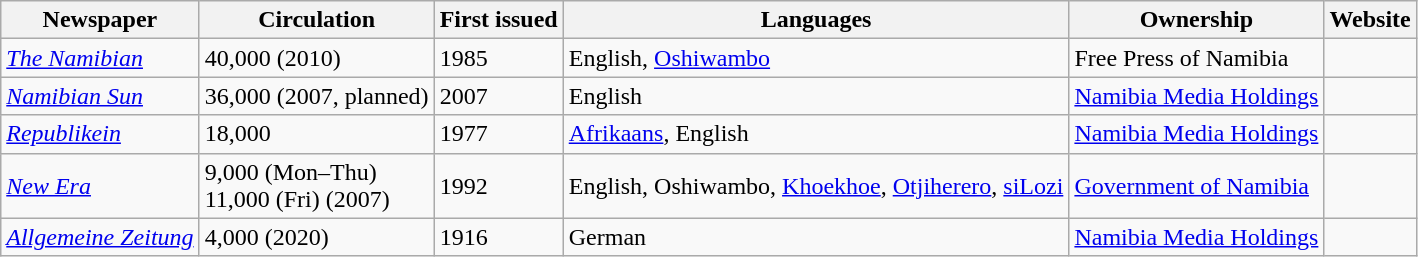<table class="wikitable sortable">
<tr>
<th>Newspaper</th>
<th>Circulation</th>
<th>First issued</th>
<th>Languages</th>
<th>Ownership</th>
<th>Website</th>
</tr>
<tr>
<td><em><a href='#'>The Namibian</a></em></td>
<td>40,000 (2010)</td>
<td>1985</td>
<td>English, <a href='#'>Oshiwambo</a></td>
<td>Free Press of Namibia</td>
<td></td>
</tr>
<tr>
<td><em><a href='#'>Namibian Sun</a></em></td>
<td>36,000 (2007, planned)</td>
<td>2007</td>
<td>English</td>
<td><a href='#'>Namibia Media Holdings</a></td>
<td></td>
</tr>
<tr>
<td><em><a href='#'>Republikein</a></em></td>
<td>18,000</td>
<td>1977</td>
<td><a href='#'>Afrikaans</a>, English</td>
<td><a href='#'>Namibia Media Holdings</a></td>
<td></td>
</tr>
<tr>
<td><em><a href='#'>New Era</a></em></td>
<td>9,000 (Mon–Thu)<br> 11,000 (Fri) (2007)</td>
<td>1992</td>
<td>English, Oshiwambo, <a href='#'>Khoekhoe</a>, <a href='#'>Otjiherero</a>, <a href='#'>siLozi</a></td>
<td><a href='#'>Government of Namibia</a></td>
<td></td>
</tr>
<tr>
<td><em><a href='#'>Allgemeine Zeitung</a></em></td>
<td>4,000 (2020) </td>
<td>1916</td>
<td>German</td>
<td><a href='#'>Namibia Media Holdings</a></td>
<td></td>
</tr>
</table>
